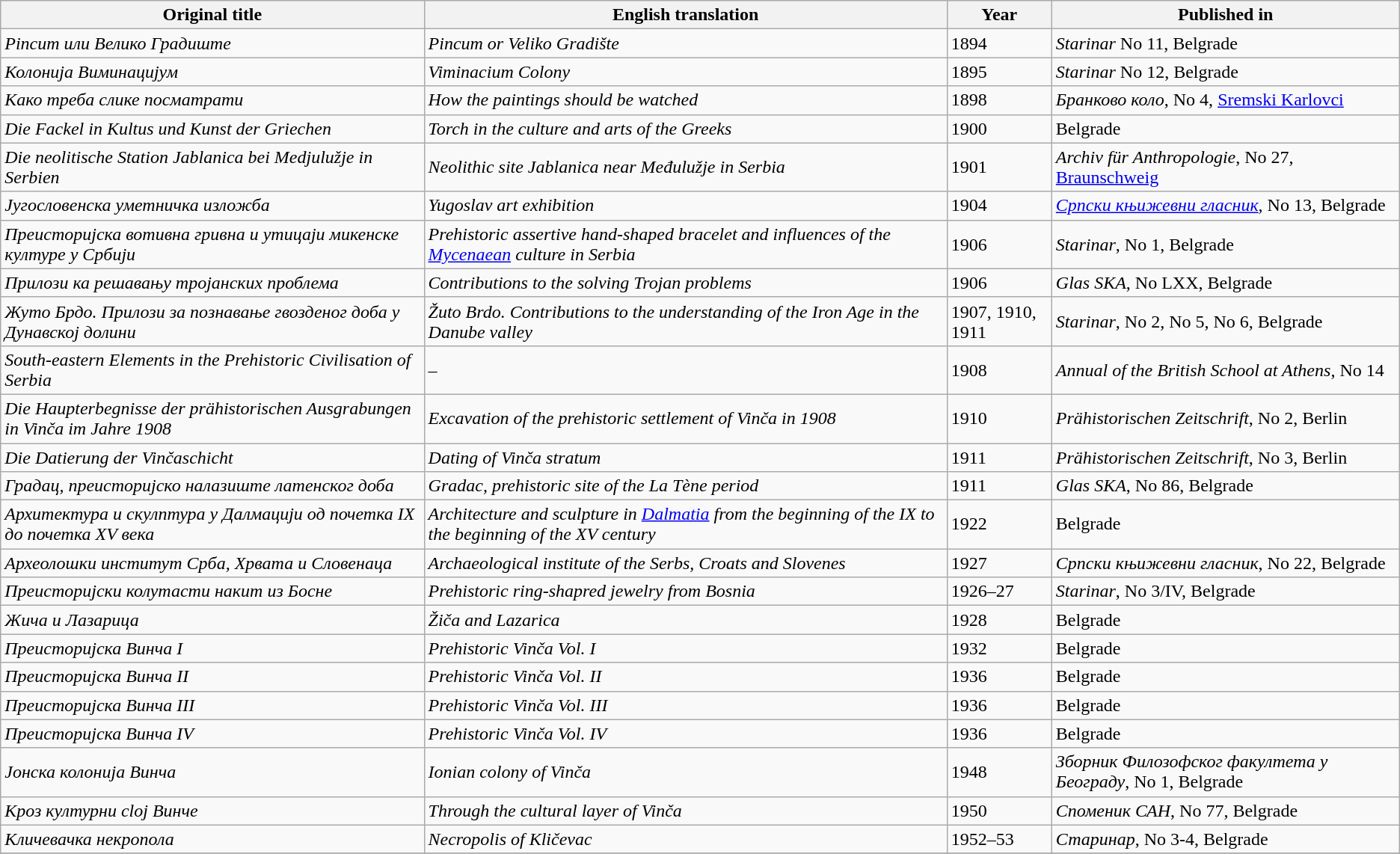<table class="wikitable sortable plainrowheaders">
<tr>
<th scope="col">Original title</th>
<th scope="col">English translation</th>
<th scope="col">Year</th>
<th scope="col" class="unsortable">Published in</th>
</tr>
<tr>
<td><em>Pincum или Велико Градиште</em></td>
<td><em>Pincum or Veliko Gradište</em></td>
<td>1894</td>
<td><em>Starinar</em> No 11, Belgrade</td>
</tr>
<tr>
<td><em>Колонија Виминацијум</em></td>
<td><em>Viminacium Colony</em></td>
<td>1895</td>
<td><em>Starinar</em> No 12, Belgrade</td>
</tr>
<tr>
<td><em>Како треба слике посматрати</em></td>
<td><em>How the paintings should be watched</em></td>
<td>1898</td>
<td><em>Бранково коло</em>, No 4, <a href='#'>Sremski Karlovci</a></td>
</tr>
<tr>
<td><em>Die Fackel in Kultus und Kunst der Griechen</em></td>
<td><em>Torch in the culture and arts of the Greeks</em></td>
<td>1900</td>
<td>Belgrade</td>
</tr>
<tr>
<td><em>Die neolitische Station Jablanica bei Medjulužje in Serbien</em></td>
<td><em>Neolithic site Jablanica near Međulužje in Serbia</em></td>
<td>1901</td>
<td><em>Archiv für Anthropologie</em>, No 27, <a href='#'>Braunschweig</a></td>
</tr>
<tr>
<td><em>Југословенска уметничка изложба</em></td>
<td><em>Yugoslav art exhibition</em></td>
<td>1904</td>
<td><em><a href='#'>Српски књижевни гласник</a></em>, No 13, Belgrade</td>
</tr>
<tr>
<td><em>Преисторијска вотивна гривна и утицаји микенске културе у Србији</em></td>
<td><em>Prehistoric assertive hand-shaped bracelet and influences of the <a href='#'>Mycenaean</a> culture in Serbia</em></td>
<td>1906</td>
<td><em>Starinar</em>, No 1, Belgrade</td>
</tr>
<tr>
<td><em>Прилози ка решавању тројанских проблема</em></td>
<td><em>Contributions to the solving Trojan problems</em></td>
<td>1906</td>
<td><em>Glas SKA</em>, No LXX, Belgrade</td>
</tr>
<tr>
<td><em>Жуто Брдо. Прилози за пoзнавање гвозденог доба у Дунавској долини</em></td>
<td><em>Žuto Brdo. Contributions to the understanding of the Iron Age in the Danube valley</em></td>
<td>1907, 1910, 1911</td>
<td><em>Starinar</em>, No 2, No 5, No 6, Belgrade</td>
</tr>
<tr>
<td><em>South-eastern Elements in the Prehistoric Civilisation of Serbia</em></td>
<td>–</td>
<td>1908</td>
<td><em>Annual of the British School at Athens</em>, No 14</td>
</tr>
<tr>
<td><em>Die Haupterbegnisse der prähistorischen Ausgrabungen in Vinča im Jahre 1908</em></td>
<td><em>Excavation of the prehistoric settlement of Vinča  in 1908</em></td>
<td>1910</td>
<td><em>Prähistorischen Zeitschrift</em>, No 2, Berlin</td>
</tr>
<tr>
<td><em>Die Datierung der Vinčaschicht</em></td>
<td><em>Dating of Vinča stratum</em></td>
<td>1911</td>
<td><em>Prähistorischen Zeitschrift</em>, No 3, Berlin</td>
</tr>
<tr>
<td><em>Градац, преисторијско налазиште латенског доба</em></td>
<td><em>Gradac, prehistoric site of the La Tène period</em></td>
<td>1911</td>
<td><em>Glas SKA</em>, No 86, Belgrade</td>
</tr>
<tr>
<td><em>Архитектура и скулптура у Далмацији од почетка IX до почетка XV века</em></td>
<td><em>Architecture and sculpture in <a href='#'>Dalmatia</a> from the beginning of the IX to the beginning of the XV century</em></td>
<td>1922</td>
<td>Belgrade</td>
</tr>
<tr>
<td><em>Археолошки институт Срба, Хрвата и Словенаца</em></td>
<td><em>Archaeological institute of the Serbs, Croats and Slovenes</em></td>
<td>1927</td>
<td><em>Српски књижевни гласник</em>, No 22, Belgrade</td>
</tr>
<tr>
<td><em>Преисторијски колутасти накит из Босне</em></td>
<td><em>Prehistoric ring-shapred jewelry from Bosnia</em></td>
<td>1926–27</td>
<td><em>Starinar</em>, No 3/IV, Belgrade</td>
</tr>
<tr>
<td><em>Жича и Лазарица</em></td>
<td><em>Žiča and Lazarica</em></td>
<td>1928</td>
<td>Belgrade</td>
</tr>
<tr>
<td><em>Преисторијска Винча I</em></td>
<td><em>Prehistoric Vinča Vol. I</em></td>
<td>1932</td>
<td>Belgrade</td>
</tr>
<tr>
<td><em>Преисторијска Винча II</em></td>
<td><em>Prehistoric Vinča Vol. II</em></td>
<td>1936</td>
<td>Belgrade</td>
</tr>
<tr>
<td><em>Преисторијска Винча III</em></td>
<td><em>Prehistoric Vinča Vol. III</em></td>
<td>1936</td>
<td>Belgrade</td>
</tr>
<tr>
<td><em>Преисторијска Винча IV</em></td>
<td><em>Prehistoric Vinča Vol. IV</em></td>
<td>1936</td>
<td>Belgrade</td>
</tr>
<tr>
<td><em>Јонска колонија Винча</em></td>
<td><em>Ionian colony of Vinča</em></td>
<td>1948</td>
<td><em>Зборник Филозофског факултета у Београду</em>, No 1, Belgrade</td>
</tr>
<tr>
<td><em>Кроз културни сlој Винче</em></td>
<td><em>Through the cultural layer of Vinča</em></td>
<td>1950</td>
<td><em>Споменик САН</em>, No 77, Belgrade</td>
</tr>
<tr>
<td><em>Кличевачка некропола</em></td>
<td><em>Necropolis of Kličevac</em></td>
<td>1952–53</td>
<td><em>Старинар</em>, No 3-4, Belgrade</td>
</tr>
<tr>
</tr>
</table>
